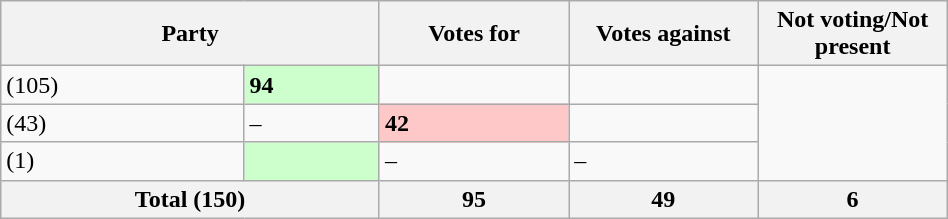<table class="wikitable" style="width:50%;">
<tr>
<th colspan="2">Party</th>
<th style="width:20%;">Votes for</th>
<th style="width:20%;">Votes against</th>
<th style="width:20%;">Not voting/Not present</th>
</tr>
<tr>
<td> (105)</td>
<td style="background-color:#cfc;"><strong>94</strong></td>
<td></td>
<td></td>
</tr>
<tr>
<td> (43)</td>
<td>–</td>
<td style="background-color:#ffc8c8;"><strong>42</strong></td>
<td></td>
</tr>
<tr>
<td> (1)</td>
<td style="background-color:#cfc;"></td>
<td>–</td>
<td>–</td>
</tr>
<tr>
<th colspan="2">Total (150)</th>
<th>95</th>
<th>49</th>
<th>6</th>
</tr>
</table>
